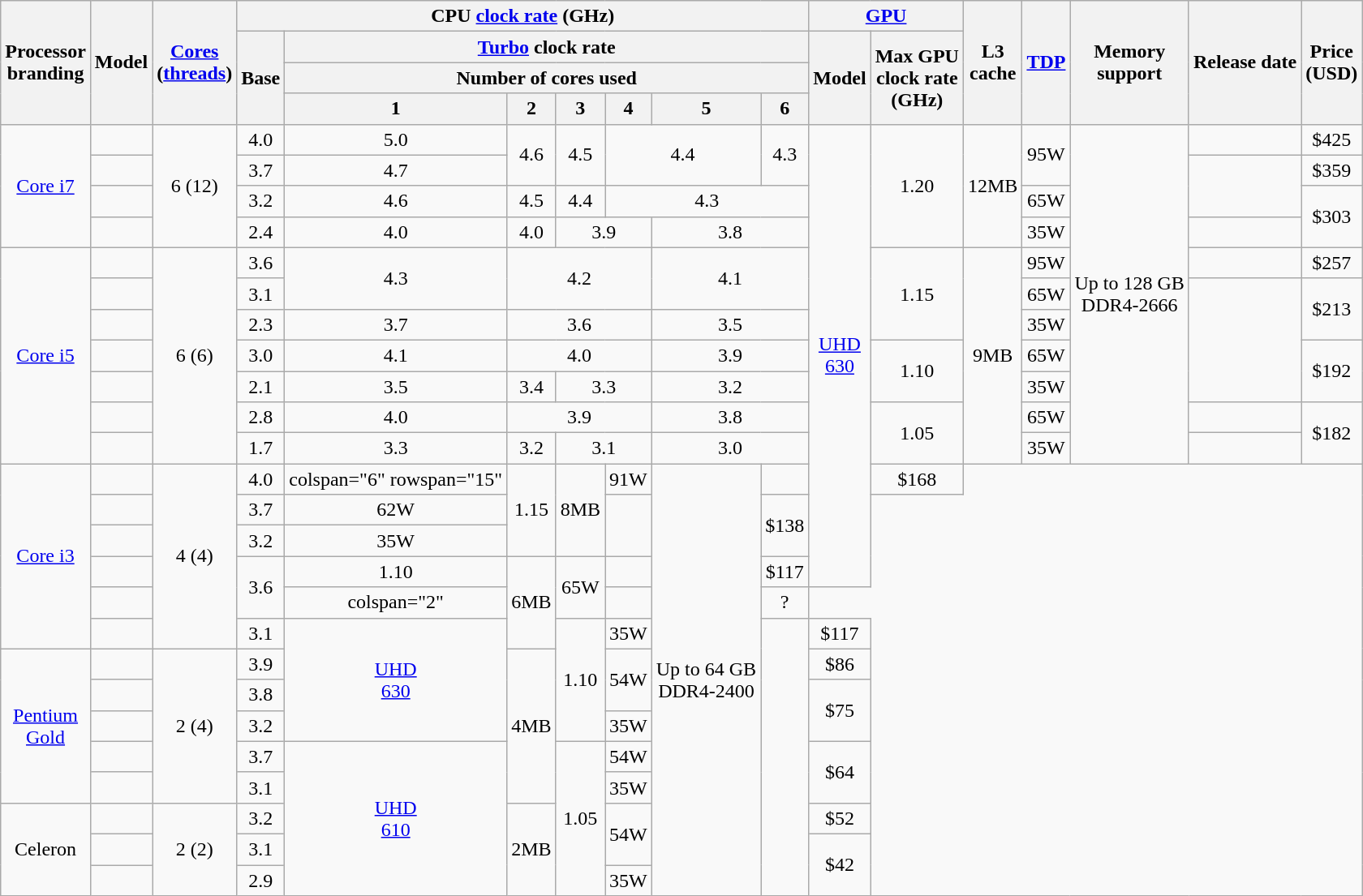<table class="wikitable sortable hover-highlight" style="text-align: center">
<tr>
<th rowspan="4">Processor<br>branding</th>
<th rowspan="4">Model</th>
<th rowspan="4"><a href='#'>Cores</a> <br> (<a href='#'>threads</a>)</th>
<th colspan="7">CPU <a href='#'>clock rate</a> (GHz)</th>
<th colspan="2"><a href='#'>GPU</a></th>
<th rowspan="4">L3<br>cache</th>
<th rowspan="4"><a href='#'>TDP</a></th>
<th rowspan="4">Memory<br>support</th>
<th rowspan="4">Release date</th>
<th rowspan="4">Price<br>(USD)</th>
</tr>
<tr>
<th rowspan="3">Base</th>
<th colspan="6"><a href='#'>Turbo</a> clock rate</th>
<th rowspan="3">Model</th>
<th rowspan="3">Max GPU<br>clock rate<br>(GHz)</th>
</tr>
<tr>
<th colspan="6">Number of cores used</th>
</tr>
<tr>
<th>1</th>
<th>2</th>
<th>3</th>
<th>4</th>
<th>5</th>
<th>6</th>
</tr>
<tr>
<td rowspan="4"><a href='#'>Core i7</a></td>
<td></td>
<td rowspan="4">6 (12)</td>
<td>4.0</td>
<td>5.0</td>
<td rowspan="2">4.6</td>
<td rowspan="2">4.5</td>
<td colspan="2" rowspan="2">4.4</td>
<td rowspan="2">4.3</td>
<td rowspan="15"><a href='#'>UHD<br>630</a></td>
<td rowspan="4">1.20</td>
<td rowspan="4">12MB</td>
<td rowspan="2">95W</td>
<td rowspan="11">Up to 128 GB<br>DDR4-2666</td>
<td></td>
<td>$425</td>
</tr>
<tr>
<td></td>
<td>3.7</td>
<td>4.7</td>
<td rowspan="2"></td>
<td>$359</td>
</tr>
<tr>
<td></td>
<td>3.2</td>
<td>4.6</td>
<td>4.5</td>
<td>4.4</td>
<td colspan="3">4.3</td>
<td>65W</td>
<td rowspan="2">$303</td>
</tr>
<tr>
<td></td>
<td>2.4</td>
<td colspan="1">4.0</td>
<td>4.0</td>
<td colspan="2">3.9</td>
<td colspan="2">3.8</td>
<td>35W</td>
<td></td>
</tr>
<tr>
<td rowspan="7"><a href='#'>Core i5</a></td>
<td></td>
<td rowspan="7">6 (6)</td>
<td>3.6</td>
<td rowspan="2">4.3</td>
<td colspan="3" rowspan="2">4.2</td>
<td colspan="2" rowspan="2">4.1</td>
<td rowspan="3">1.15</td>
<td rowspan="7">9MB</td>
<td>95W</td>
<td></td>
<td>$257</td>
</tr>
<tr>
<td></td>
<td>3.1</td>
<td>65W</td>
<td rowspan="4"></td>
<td rowspan="2">$213</td>
</tr>
<tr>
<td></td>
<td>2.3</td>
<td>3.7</td>
<td colspan="3">3.6</td>
<td colspan="2">3.5</td>
<td>35W</td>
</tr>
<tr>
<td></td>
<td>3.0</td>
<td>4.1</td>
<td colspan="3">4.0</td>
<td colspan="2">3.9</td>
<td rowspan="2">1.10</td>
<td>65W</td>
<td rowspan="2">$192</td>
</tr>
<tr>
<td></td>
<td>2.1</td>
<td>3.5</td>
<td>3.4</td>
<td colspan="2">3.3</td>
<td colspan="2">3.2</td>
<td>35W</td>
</tr>
<tr>
<td></td>
<td>2.8</td>
<td>4.0</td>
<td colspan="3">3.9</td>
<td colspan="2">3.8</td>
<td rowspan="2">1.05</td>
<td>65W</td>
<td></td>
<td rowspan="2">$182</td>
</tr>
<tr>
<td></td>
<td>1.7</td>
<td>3.3</td>
<td>3.2</td>
<td colspan="2">3.1</td>
<td colspan="2">3.0</td>
<td>35W</td>
<td></td>
</tr>
<tr>
<td rowspan="6"><a href='#'>Core i3</a></td>
<td></td>
<td rowspan="6">4 (4)</td>
<td>4.0</td>
<td>colspan="6" rowspan="15" </td>
<td rowspan="3">1.15</td>
<td rowspan="3">8MB</td>
<td>91W</td>
<td rowspan="15">Up to 64 GB<br>DDR4-2400</td>
<td></td>
<td>$168</td>
</tr>
<tr>
<td></td>
<td>3.7</td>
<td>62W</td>
<td rowspan="2"></td>
<td rowspan="2">$138</td>
</tr>
<tr>
<td></td>
<td>3.2</td>
<td>35W</td>
</tr>
<tr>
<td></td>
<td rowspan="2">3.6</td>
<td>1.10</td>
<td rowspan="3">6MB</td>
<td rowspan="2">65W</td>
<td></td>
<td>$117</td>
</tr>
<tr>
<td></td>
<td>colspan="2" </td>
<td></td>
<td>?</td>
</tr>
<tr>
<td></td>
<td>3.1</td>
<td rowspan="4"><a href='#'>UHD<br>630</a></td>
<td rowspan="4">1.10</td>
<td>35W</td>
<td rowspan="10"></td>
<td>$117</td>
</tr>
<tr>
<td rowspan="5"><a href='#'>Pentium <br> Gold</a></td>
<td></td>
<td rowspan="5">2 (4)</td>
<td>3.9</td>
<td rowspan="5">4MB</td>
<td rowspan="2">54W</td>
<td>$86</td>
</tr>
<tr>
<td></td>
<td>3.8</td>
<td rowspan="2">$75</td>
</tr>
<tr>
<td></td>
<td>3.2</td>
<td>35W</td>
</tr>
<tr>
<td></td>
<td>3.7</td>
<td rowspan="6"><a href='#'>UHD<br>610</a></td>
<td rowspan="6">1.05</td>
<td>54W</td>
<td rowspan="2">$64</td>
</tr>
<tr>
<td></td>
<td>3.1</td>
<td>35W</td>
</tr>
<tr>
<td rowspan="4">Celeron</td>
<td></td>
<td rowspan="4">2 (2)</td>
<td>3.2</td>
<td rowspan="4">2MB</td>
<td rowspan="2">54W</td>
<td>$52</td>
</tr>
<tr>
<td></td>
<td>3.1</td>
<td rowspan="2">$42</td>
</tr>
<tr>
<td></td>
<td>2.9</td>
<td>35W</td>
</tr>
</table>
